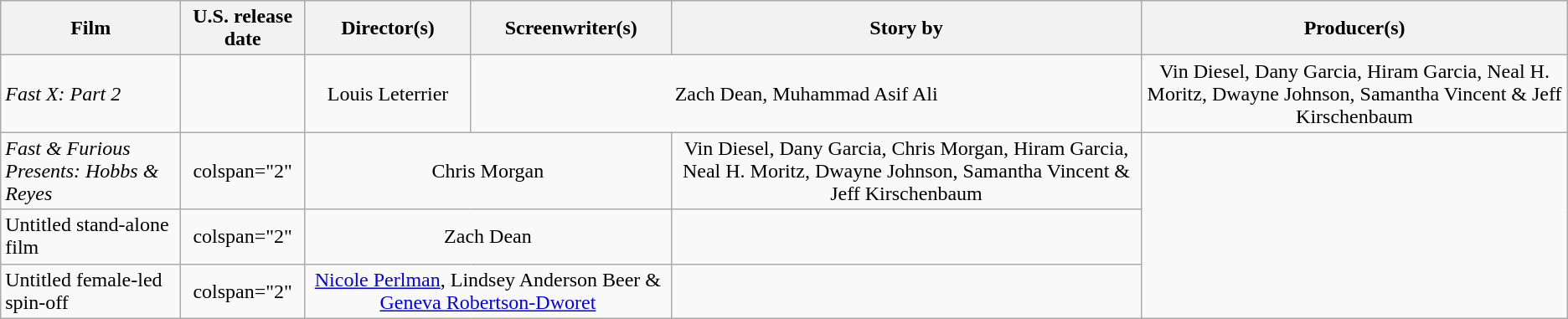<table class="wikitable plainrowheaders" style="text-align:center;">
<tr>
<th>Film</th>
<th>U.S. release date</th>
<th>Director(s)</th>
<th>Screenwriter(s)</th>
<th>Story by</th>
<th>Producer(s)</th>
</tr>
<tr>
<td style="text-align:left"><em>Fast X: Part 2</em></td>
<td style="text-align:left"></td>
<td>Louis Leterrier</td>
<td colspan="2">Zach Dean, Muhammad Asif Ali</td>
<td>Vin Diesel, Dany Garcia, Hiram Garcia, Neal H. Moritz, Dwayne Johnson, Samantha Vincent & Jeff Kirschenbaum</td>
</tr>
<tr>
<td style="text-align:left"><em>Fast & Furious Presents: Hobbs & Reyes</em></td>
<td>colspan="2" </td>
<td colspan="2">Chris Morgan</td>
<td>Vin Diesel, Dany Garcia, Chris Morgan, Hiram Garcia, Neal H. Moritz, Dwayne Johnson, Samantha Vincent & Jeff Kirschenbaum</td>
</tr>
<tr>
<td style="text-align:left">Untitled stand-alone film</td>
<td>colspan="2" </td>
<td colspan="2">Zach Dean</td>
<td></td>
</tr>
<tr>
<td style="text-align:left">Untitled female-led spin-off</td>
<td>colspan="2" </td>
<td colspan="2"><a href='#'>Nicole Perlman</a>, Lindsey Anderson Beer & <a href='#'>Geneva Robertson-Dworet</a></td>
<td></td>
</tr>
</table>
